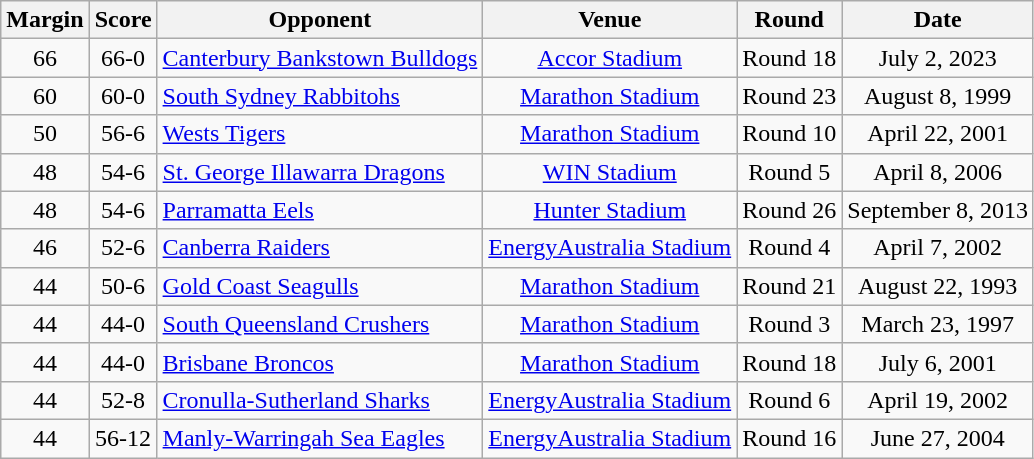<table class="wikitable" style="text-align: center; font-size:100%">
<tr>
<th>Margin</th>
<th>Score</th>
<th>Opponent</th>
<th>Venue</th>
<th>Round</th>
<th>Date</th>
</tr>
<tr>
<td>66</td>
<td>66-0</td>
<td> <a href='#'>Canterbury Bankstown Bulldogs</a></td>
<td><a href='#'>Accor Stadium</a></td>
<td>Round 18</td>
<td>July 2, 2023</td>
</tr>
<tr>
<td>60</td>
<td>60-0</td>
<td align=left> <a href='#'>South Sydney Rabbitohs</a></td>
<td><a href='#'>Marathon Stadium</a></td>
<td>Round 23</td>
<td>August 8, 1999</td>
</tr>
<tr>
<td>50</td>
<td>56-6</td>
<td align=left> <a href='#'>Wests Tigers</a></td>
<td><a href='#'>Marathon Stadium</a></td>
<td>Round 10</td>
<td>April 22, 2001</td>
</tr>
<tr>
<td>48</td>
<td>54-6</td>
<td align=left> <a href='#'>St. George Illawarra Dragons</a></td>
<td><a href='#'>WIN Stadium</a></td>
<td>Round 5</td>
<td>April 8, 2006</td>
</tr>
<tr>
<td>48</td>
<td>54-6</td>
<td align=left> <a href='#'>Parramatta Eels</a></td>
<td><a href='#'>Hunter Stadium</a></td>
<td>Round 26</td>
<td>September 8, 2013</td>
</tr>
<tr>
<td>46</td>
<td>52-6</td>
<td align=left> <a href='#'>Canberra Raiders</a></td>
<td><a href='#'>EnergyAustralia Stadium</a></td>
<td>Round 4</td>
<td>April 7, 2002</td>
</tr>
<tr>
<td>44</td>
<td>50-6</td>
<td align=left> <a href='#'>Gold Coast Seagulls</a></td>
<td><a href='#'>Marathon Stadium</a></td>
<td>Round 21</td>
<td>August 22, 1993</td>
</tr>
<tr>
<td>44</td>
<td>44-0</td>
<td align=left> <a href='#'>South Queensland Crushers</a></td>
<td><a href='#'>Marathon Stadium</a></td>
<td>Round 3</td>
<td>March 23, 1997</td>
</tr>
<tr>
<td>44</td>
<td>44-0</td>
<td align=left> <a href='#'>Brisbane Broncos</a></td>
<td><a href='#'>Marathon Stadium</a></td>
<td>Round 18</td>
<td>July 6, 2001</td>
</tr>
<tr>
<td>44</td>
<td>52-8</td>
<td align=left> <a href='#'>Cronulla-Sutherland Sharks</a></td>
<td><a href='#'>EnergyAustralia Stadium</a></td>
<td>Round 6</td>
<td>April 19, 2002</td>
</tr>
<tr>
<td>44</td>
<td>56-12</td>
<td align=left> <a href='#'>Manly-Warringah Sea Eagles</a></td>
<td><a href='#'>EnergyAustralia Stadium</a></td>
<td>Round 16</td>
<td>June 27, 2004</td>
</tr>
</table>
